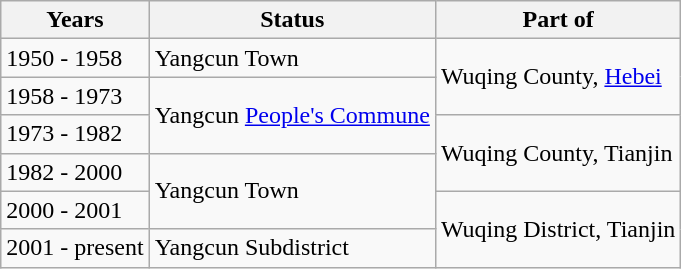<table class="wikitable">
<tr>
<th>Years</th>
<th>Status</th>
<th>Part of</th>
</tr>
<tr>
<td>1950 - 1958</td>
<td>Yangcun Town</td>
<td rowspan="2">Wuqing County, <a href='#'>Hebei</a></td>
</tr>
<tr>
<td>1958 - 1973</td>
<td rowspan="2">Yangcun <a href='#'>People's Commune</a></td>
</tr>
<tr>
<td>1973 - 1982</td>
<td rowspan="2">Wuqing County, Tianjin</td>
</tr>
<tr>
<td>1982 - 2000</td>
<td rowspan="2">Yangcun Town</td>
</tr>
<tr>
<td>2000 - 2001</td>
<td rowspan="2">Wuqing District, Tianjin</td>
</tr>
<tr>
<td>2001 - present</td>
<td>Yangcun Subdistrict</td>
</tr>
</table>
